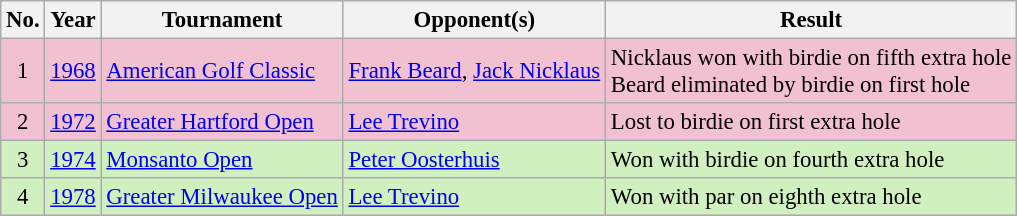<table class="wikitable" style="font-size:95%;">
<tr>
<th>No.</th>
<th>Year</th>
<th>Tournament</th>
<th>Opponent(s)</th>
<th>Result</th>
</tr>
<tr style="background:#F2C1D1;">
<td align=center>1</td>
<td><a href='#'>1968</a></td>
<td><a href='#'>American Golf Classic</a></td>
<td> <a href='#'>Frank Beard</a>,  <a href='#'>Jack Nicklaus</a></td>
<td>Nicklaus won with birdie on fifth extra hole<br>Beard eliminated by birdie on first hole</td>
</tr>
<tr style="background:#F2C1D1;">
<td align=center>2</td>
<td><a href='#'>1972</a></td>
<td><a href='#'>Greater Hartford Open</a></td>
<td> <a href='#'>Lee Trevino</a></td>
<td>Lost to birdie on first extra hole</td>
</tr>
<tr style="background:#D0F0C0;">
<td align=center>3</td>
<td><a href='#'>1974</a></td>
<td><a href='#'>Monsanto Open</a></td>
<td> <a href='#'>Peter Oosterhuis</a></td>
<td>Won with birdie on fourth extra hole</td>
</tr>
<tr style="background:#D0F0C0;">
<td align=center>4</td>
<td><a href='#'>1978</a></td>
<td><a href='#'>Greater Milwaukee Open</a></td>
<td> <a href='#'>Lee Trevino</a></td>
<td>Won with par on eighth extra hole</td>
</tr>
</table>
